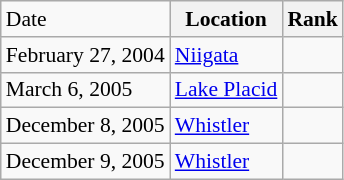<table class="wikitable sortable" style="font-size:90%" style="text-align:center">
<tr>
<td>Date</td>
<th>Location</th>
<th>Rank</th>
</tr>
<tr>
<td>February 27, 2004</td>
<td><a href='#'>Niigata</a></td>
<td></td>
</tr>
<tr>
<td>March 6, 2005</td>
<td><a href='#'>Lake Placid</a></td>
<td></td>
</tr>
<tr>
<td>December 8, 2005</td>
<td><a href='#'>Whistler</a></td>
<td></td>
</tr>
<tr>
<td>December 9, 2005</td>
<td><a href='#'>Whistler</a></td>
<td></td>
</tr>
</table>
